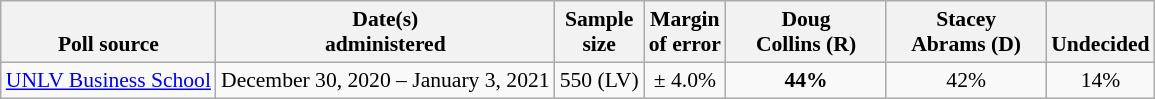<table class="wikitable" style="font-size:90%;text-align:center;">
<tr valign=bottom>
<th>Poll source</th>
<th>Date(s)<br>administered</th>
<th>Sample<br>size</th>
<th>Margin<br>of error</th>
<th style="width:100px;">Doug<br>Collins (R)</th>
<th style="width:100px;">Stacey<br>Abrams (D)</th>
<th>Undecided</th>
</tr>
<tr>
<td style="text-align:left;"><a href='#'>UNLV Business School</a></td>
<td>December 30, 2020 – January 3, 2021</td>
<td>550 (LV)</td>
<td>± 4.0%</td>
<td><strong>44%</strong></td>
<td>42%</td>
<td>14%</td>
</tr>
</table>
